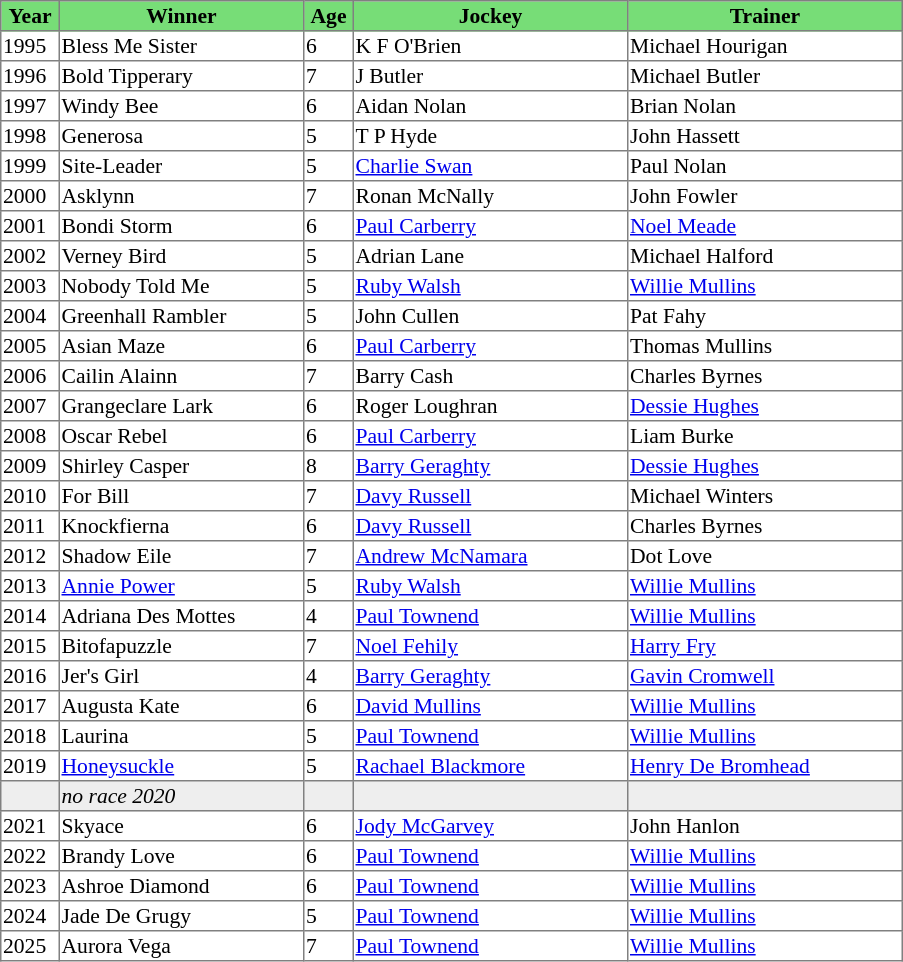<table class = "sortable" | border="1" style="border-collapse: collapse; font-size:90%">
<tr bgcolor="#77dd77" align="center">
<td style="width:36px"><strong>Year</strong></td>
<td style="width:160px"><strong>Winner</strong></td>
<td style="width:30px"><strong>Age</strong></td>
<td style="width:180px"><strong>Jockey</strong></td>
<td style="width:180px"><strong>Trainer</strong></td>
</tr>
<tr>
<td>1995</td>
<td>Bless Me Sister</td>
<td>6</td>
<td>K F O'Brien</td>
<td>Michael Hourigan</td>
</tr>
<tr>
<td>1996</td>
<td>Bold Tipperary</td>
<td>7</td>
<td>J Butler</td>
<td>Michael Butler</td>
</tr>
<tr>
<td>1997</td>
<td>Windy Bee</td>
<td>6</td>
<td>Aidan Nolan</td>
<td>Brian Nolan</td>
</tr>
<tr>
<td>1998</td>
<td>Generosa</td>
<td>5</td>
<td>T P Hyde</td>
<td>John Hassett</td>
</tr>
<tr>
<td>1999</td>
<td>Site-Leader</td>
<td>5</td>
<td><a href='#'>Charlie Swan</a></td>
<td>Paul Nolan</td>
</tr>
<tr>
<td>2000</td>
<td>Asklynn</td>
<td>7</td>
<td>Ronan McNally</td>
<td>John Fowler</td>
</tr>
<tr>
<td>2001</td>
<td>Bondi Storm</td>
<td>6</td>
<td><a href='#'>Paul Carberry</a></td>
<td><a href='#'>Noel Meade</a></td>
</tr>
<tr>
<td>2002</td>
<td>Verney Bird</td>
<td>5</td>
<td>Adrian Lane</td>
<td>Michael Halford</td>
</tr>
<tr>
<td>2003</td>
<td>Nobody Told Me</td>
<td>5</td>
<td><a href='#'>Ruby Walsh</a></td>
<td><a href='#'>Willie Mullins</a></td>
</tr>
<tr>
<td>2004</td>
<td>Greenhall Rambler</td>
<td>5</td>
<td>John Cullen</td>
<td>Pat Fahy</td>
</tr>
<tr>
<td>2005</td>
<td>Asian Maze</td>
<td>6</td>
<td><a href='#'>Paul Carberry</a></td>
<td>Thomas Mullins</td>
</tr>
<tr>
<td>2006</td>
<td>Cailin Alainn</td>
<td>7</td>
<td>Barry Cash</td>
<td>Charles Byrnes</td>
</tr>
<tr>
<td>2007</td>
<td>Grangeclare Lark</td>
<td>6</td>
<td>Roger Loughran</td>
<td><a href='#'>Dessie Hughes</a></td>
</tr>
<tr>
<td>2008</td>
<td>Oscar Rebel</td>
<td>6</td>
<td><a href='#'>Paul Carberry</a></td>
<td>Liam Burke</td>
</tr>
<tr>
<td>2009</td>
<td>Shirley Casper</td>
<td>8</td>
<td><a href='#'>Barry Geraghty</a></td>
<td><a href='#'>Dessie Hughes</a></td>
</tr>
<tr>
<td>2010</td>
<td>For Bill</td>
<td>7</td>
<td><a href='#'>Davy Russell</a></td>
<td>Michael Winters</td>
</tr>
<tr>
<td>2011</td>
<td>Knockfierna</td>
<td>6</td>
<td><a href='#'>Davy Russell</a></td>
<td>Charles Byrnes</td>
</tr>
<tr>
<td>2012</td>
<td>Shadow Eile</td>
<td>7</td>
<td><a href='#'>Andrew McNamara</a></td>
<td>Dot Love</td>
</tr>
<tr>
<td>2013</td>
<td><a href='#'>Annie Power</a></td>
<td>5</td>
<td><a href='#'>Ruby Walsh</a></td>
<td><a href='#'>Willie Mullins</a></td>
</tr>
<tr>
<td>2014</td>
<td>Adriana Des Mottes</td>
<td>4</td>
<td><a href='#'>Paul Townend</a></td>
<td><a href='#'>Willie Mullins</a></td>
</tr>
<tr>
<td>2015</td>
<td>Bitofapuzzle</td>
<td>7</td>
<td><a href='#'>Noel Fehily</a></td>
<td><a href='#'>Harry Fry</a></td>
</tr>
<tr>
<td>2016</td>
<td>Jer's Girl</td>
<td>4</td>
<td><a href='#'>Barry Geraghty</a></td>
<td><a href='#'>Gavin Cromwell</a></td>
</tr>
<tr>
<td>2017</td>
<td>Augusta Kate</td>
<td>6</td>
<td><a href='#'>David Mullins</a></td>
<td><a href='#'>Willie Mullins</a></td>
</tr>
<tr>
<td>2018</td>
<td>Laurina</td>
<td>5</td>
<td><a href='#'>Paul Townend</a></td>
<td><a href='#'>Willie Mullins</a></td>
</tr>
<tr>
<td>2019</td>
<td><a href='#'>Honeysuckle</a></td>
<td>5</td>
<td><a href='#'>Rachael Blackmore</a></td>
<td><a href='#'>Henry De Bromhead</a></td>
</tr>
<tr bgcolor="#eeeeee">
<td data-sort-value="2020"></td>
<td><em>no race 2020</em> </td>
<td></td>
<td></td>
<td></td>
</tr>
<tr>
<td>2021</td>
<td>Skyace</td>
<td>6</td>
<td><a href='#'>Jody McGarvey</a></td>
<td>John Hanlon</td>
</tr>
<tr>
<td>2022</td>
<td>Brandy Love</td>
<td>6</td>
<td><a href='#'>Paul Townend</a></td>
<td><a href='#'>Willie Mullins</a></td>
</tr>
<tr>
<td>2023</td>
<td>Ashroe Diamond</td>
<td>6</td>
<td><a href='#'>Paul Townend</a></td>
<td><a href='#'>Willie Mullins</a></td>
</tr>
<tr>
<td>2024</td>
<td>Jade De Grugy</td>
<td>5</td>
<td><a href='#'>Paul Townend</a></td>
<td><a href='#'>Willie Mullins</a></td>
</tr>
<tr>
<td>2025</td>
<td>Aurora Vega</td>
<td>7</td>
<td><a href='#'>Paul Townend</a></td>
<td><a href='#'>Willie Mullins</a></td>
</tr>
</table>
